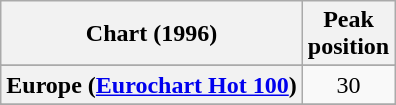<table class="wikitable sortable plainrowheaders" style="text-align:center">
<tr>
<th>Chart (1996)</th>
<th>Peak<br>position</th>
</tr>
<tr>
</tr>
<tr>
<th scope="row">Europe (<a href='#'>Eurochart Hot 100</a>)</th>
<td>30</td>
</tr>
<tr>
</tr>
<tr>
</tr>
<tr>
</tr>
<tr>
</tr>
<tr>
</tr>
<tr>
</tr>
<tr>
</tr>
</table>
